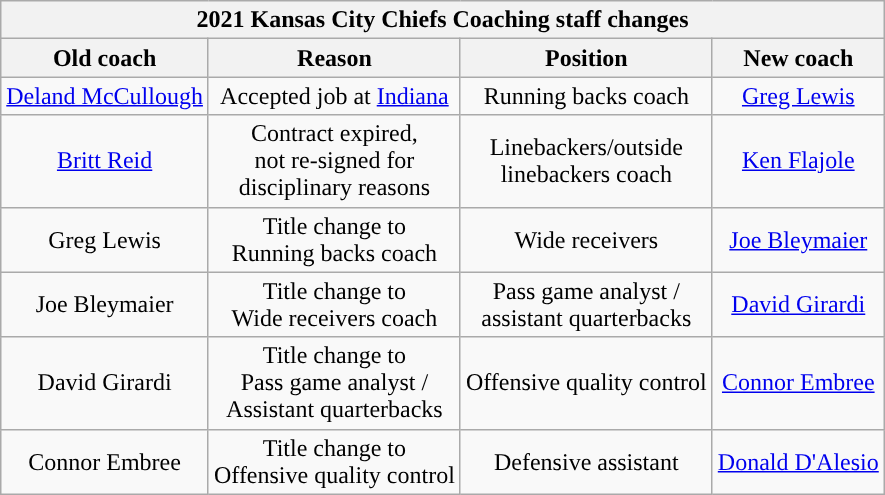<table class="wikitable" style="text-align:center">
<tr>
<th colspan=4>2021 Kansas City Chiefs Coaching staff changes</th>
</tr>
<tr>
<th>Old coach</th>
<th>Reason</th>
<th>Position</th>
<th>New coach</th>
</tr>
<tr>
<td><a href='#'>Deland McCullough</a></td>
<td>Accepted job at <a href='#'>Indiana</a></td>
<td>Running backs coach</td>
<td><a href='#'>Greg Lewis</a></td>
</tr>
<tr>
<td><a href='#'>Britt Reid</a></td>
<td>Contract expired,<br>not re-signed for<br>disciplinary reasons</td>
<td>Linebackers/outside<br>linebackers coach</td>
<td><a href='#'>Ken Flajole</a></td>
</tr>
<tr>
<td>Greg Lewis</td>
<td>Title change to<br>Running backs coach</td>
<td>Wide receivers</td>
<td><a href='#'>Joe Bleymaier</a></td>
</tr>
<tr>
<td>Joe Bleymaier</td>
<td>Title change to<br>Wide receivers coach</td>
<td>Pass game analyst /<br>assistant quarterbacks</td>
<td><a href='#'>David Girardi</a></td>
</tr>
<tr>
<td>David Girardi</td>
<td>Title change to<br>Pass game analyst /<br>Assistant quarterbacks</td>
<td>Offensive quality control</td>
<td><a href='#'>Connor Embree</a></td>
</tr>
<tr>
<td>Connor Embree</td>
<td>Title change to<br>Offensive quality control</td>
<td>Defensive assistant</td>
<td><a href='#'>Donald D'Alesio</a></td>
</tr>
</table>
